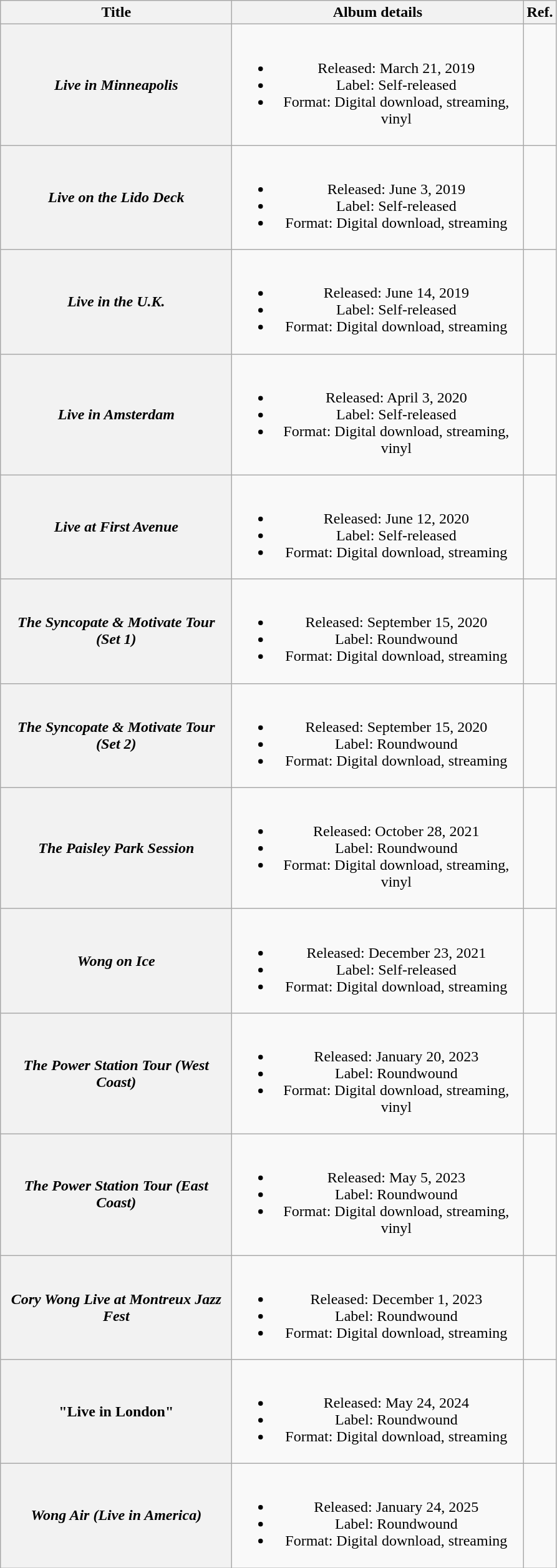<table class="wikitable plainrowheaders" style="text-align:center">
<tr>
<th scope="col" style="width:15em;">Title</th>
<th scope="col" style="width:19em;">Album details</th>
<th scope="col" style="width:0em;">Ref.</th>
</tr>
<tr>
<th scope="row"><em>Live in Minneapolis</em></th>
<td><br><ul><li>Released: March 21, 2019</li><li>Label: Self-released</li><li>Format: Digital download, streaming, vinyl</li></ul></td>
<td></td>
</tr>
<tr>
<th scope="row"><em>Live on the Lido Deck</em></th>
<td><br><ul><li>Released: June 3, 2019</li><li>Label: Self-released</li><li>Format: Digital download, streaming</li></ul></td>
<td></td>
</tr>
<tr>
<th scope="row"><em>Live in the U.K.</em></th>
<td><br><ul><li>Released: June 14, 2019</li><li>Label: Self-released</li><li>Format: Digital download, streaming</li></ul></td>
<td></td>
</tr>
<tr>
<th scope="row"><em>Live in Amsterdam</em><br> </th>
<td><br><ul><li>Released: April 3, 2020</li><li>Label: Self-released</li><li>Format: Digital download, streaming, vinyl</li></ul></td>
<td></td>
</tr>
<tr>
<th scope="row"><em>Live at First Avenue</em></th>
<td><br><ul><li>Released: June 12, 2020</li><li>Label: Self-released</li><li>Format: Digital download, streaming</li></ul></td>
<td></td>
</tr>
<tr>
<th scope="row"><em>The Syncopate & Motivate Tour (Set 1)</em></th>
<td><br><ul><li>Released: September 15, 2020</li><li>Label: Roundwound</li><li>Format: Digital download, streaming</li></ul></td>
<td></td>
</tr>
<tr>
<th scope="row"><em>The Syncopate & Motivate Tour (Set 2)</em></th>
<td><br><ul><li>Released: September 15, 2020</li><li>Label: Roundwound</li><li>Format: Digital download, streaming</li></ul></td>
<td></td>
</tr>
<tr>
<th scope="row"><em>The Paisley Park Session</em></th>
<td><br><ul><li>Released: October 28, 2021</li><li>Label: Roundwound</li><li>Format: Digital download, streaming, vinyl</li></ul></td>
<td></td>
</tr>
<tr>
<th scope="row"><em>Wong on Ice</em></th>
<td><br><ul><li>Released: December 23, 2021</li><li>Label: Self-released</li><li>Format: Digital download, streaming</li></ul></td>
<td></td>
</tr>
<tr>
<th scope="row"><em>The Power Station Tour (West Coast)</em></th>
<td><br><ul><li>Released: January 20, 2023</li><li>Label: Roundwound</li><li>Format: Digital download, streaming, vinyl</li></ul></td>
<td></td>
</tr>
<tr>
<th scope="row"><em>The Power Station Tour (East Coast)</em></th>
<td><br><ul><li>Released: May 5, 2023</li><li>Label: Roundwound</li><li>Format: Digital download, streaming, vinyl</li></ul></td>
<td></td>
</tr>
<tr>
<th scope="row"><em>Cory Wong Live at Montreux Jazz Fest</em></th>
<td><br><ul><li>Released: December 1, 2023</li><li>Label: Roundwound</li><li>Format: Digital download, streaming</li></ul></td>
<td></td>
</tr>
<tr>
<th scope="row">"Live in London"</th>
<td><br><ul><li>Released: May 24, 2024</li><li>Label: Roundwound</li><li>Format: Digital download, streaming</li></ul></td>
<td></td>
</tr>
<tr>
<th scope="row"><em>Wong Air (Live in America)</em></th>
<td><br><ul><li>Released: January 24, 2025</li><li>Label: Roundwound</li><li>Format: Digital download, streaming</li></ul></td>
</tr>
</table>
